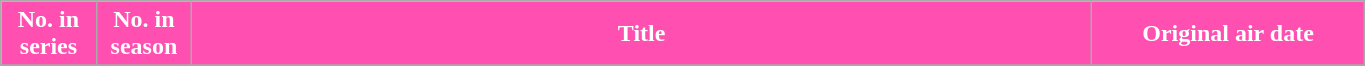<table class="wikitable plainrowheaders" style="width:72%;">
<tr>
<th scope="col" style="background-color: #FF4FB1; color: #FFFFFF;" width=7%>No. in<br>series</th>
<th scope="col" style="background-color: #FF4FB1; color: #FFFFFF;" width=7%>No. in<br>season</th>
<th scope="col" style="background-color: #FF4FB1; color: #FFFFFF;">Title</th>
<th scope="col" style="background-color: #FF4FB1; color: #FFFFFF;" width=20%>Original air date</th>
</tr>
<tr>
</tr>
</table>
